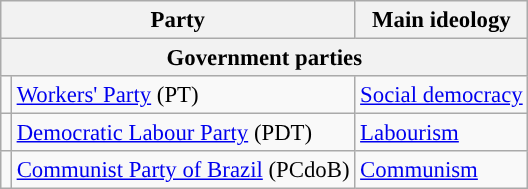<table class="wikitable" style="font-size:95%">
<tr>
<th colspan=2>Party</th>
<th>Main ideology</th>
</tr>
<tr>
<th colspan=3>Government parties</th>
</tr>
<tr>
<td style="color:inherit;background:"></td>
<td><a href='#'>Workers' Party</a> (PT)</td>
<td><a href='#'>Social democracy</a></td>
</tr>
<tr>
<td style="color:inherit;background:"></td>
<td><a href='#'>Democratic Labour Party</a> (PDT)</td>
<td><a href='#'>Labourism</a></td>
</tr>
<tr>
<td style="color:inherit;background:"></td>
<td><a href='#'>Communist Party of Brazil</a> (PCdoB)</td>
<td><a href='#'>Communism</a></td>
</tr>
</table>
